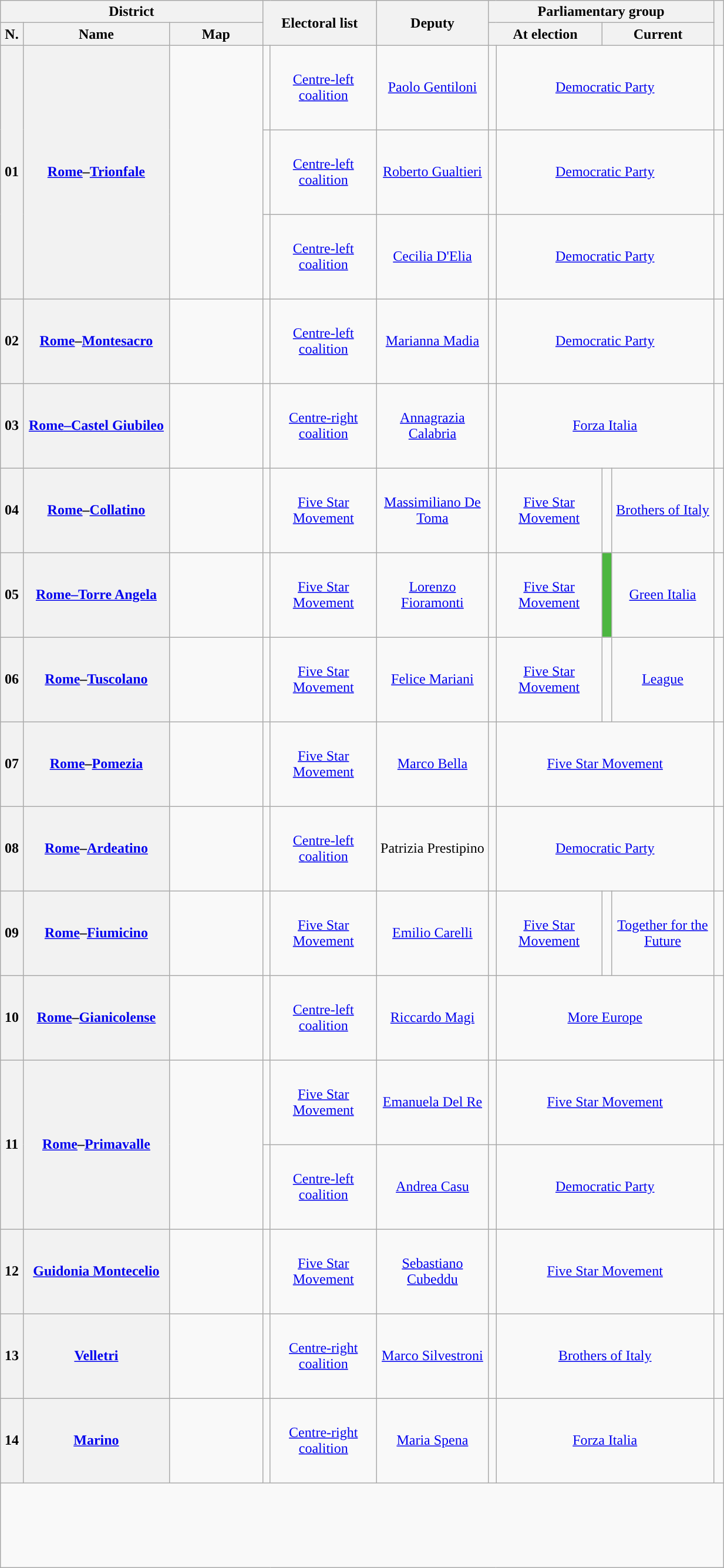<table class="wikitable" style="text-align:center; style="width=65%">
<tr>
<th width=20% colspan="3">District</th>
<th width=12% colspan="2" rowspan="2">Electoral list</th>
<th width=12% rowspan="2">Deputy</th>
<th width=24% colspan="4">Parliamentary group</th>
<th width=1% rowspan="2"></th>
</tr>
<tr>
<th width=1%>N.</th>
<th width=10%>Name</th>
<th width=10%>Map</th>
<th width=12% colspan="2">At election</th>
<th width=12% colspan="2">Current</th>
</tr>
<tr style="height:6em;">
<th rowspan="3">01</th>
<th rowspan="3"><a href='#'>Rome</a>–<a href='#'>Trionfale</a></th>
<td rowspan="3"></td>
<td style="background:"></td>
<td><a href='#'>Centre-left coalition</a></td>
<td><a href='#'>Paolo Gentiloni</a><br></td>
<td style="background:"></td>
<td colspan=3><a href='#'>Democratic Party</a></td>
<td></td>
</tr>
<tr style="height:6em;">
<td style="background:"></td>
<td><a href='#'>Centre-left coalition</a></td>
<td><a href='#'>Roberto Gualtieri</a><br></td>
<td style="background:"></td>
<td colspan=3><a href='#'>Democratic Party</a></td>
<td></td>
</tr>
<tr style="height:6em;">
<td style="background:"></td>
<td><a href='#'>Centre-left coalition</a></td>
<td><a href='#'>Cecilia D'Elia</a><br></td>
<td style="background:"></td>
<td colspan=3><a href='#'>Democratic Party</a></td>
<td></td>
</tr>
<tr style="height:6em;">
<th>02</th>
<th><a href='#'>Rome</a>–<a href='#'>Montesacro</a></th>
<td></td>
<td style="background:"></td>
<td><a href='#'>Centre-left coalition</a></td>
<td><a href='#'>Marianna Madia</a></td>
<td style="background:"></td>
<td colspan=3><a href='#'>Democratic Party</a></td>
<td></td>
</tr>
<tr style="height:6em;">
<th>03</th>
<th><a href='#'>Rome</a><a href='#'>–Castel Giubileo</a></th>
<td></td>
<td style="background:"></td>
<td><a href='#'>Centre-right coalition</a></td>
<td><a href='#'>Annagrazia Calabria</a></td>
<td style="background:"></td>
<td colspan=3><a href='#'>Forza Italia</a></td>
<td></td>
</tr>
<tr style="height:6em;">
<th>04</th>
<th><a href='#'>Rome</a>–<a href='#'>Collatino</a></th>
<td></td>
<td style="background:"></td>
<td><a href='#'>Five Star Movement</a></td>
<td><a href='#'>Massimiliano De Toma</a></td>
<td style="background:"></td>
<td><a href='#'>Five Star Movement</a></td>
<td style="background:"></td>
<td><a href='#'>Brothers of Italy</a></td>
<td></td>
</tr>
<tr style="height:6em;">
<th>05</th>
<th><a href='#'>Rome–Torre Angela</a></th>
<td></td>
<td style="background:"></td>
<td><a href='#'>Five Star Movement</a></td>
<td><a href='#'>Lorenzo Fioramonti</a></td>
<td style="background:"></td>
<td><a href='#'>Five Star Movement</a></td>
<td style="background:#4CB640" width=1%></td>
<td><a href='#'>Green Italia</a></td>
<td></td>
</tr>
<tr style="height:6em;">
<th>06</th>
<th><a href='#'>Rome</a>–<a href='#'>Tuscolano</a></th>
<td></td>
<td style="background:"></td>
<td><a href='#'>Five Star Movement</a></td>
<td><a href='#'>Felice Mariani</a></td>
<td style="background:"></td>
<td><a href='#'>Five Star Movement</a></td>
<td style="background:"></td>
<td><a href='#'>League</a></td>
<td></td>
</tr>
<tr style="height:6em;">
<th>07</th>
<th><a href='#'>Rome</a>–<a href='#'>Pomezia</a></th>
<td></td>
<td style="background:"></td>
<td><a href='#'>Five Star Movement</a></td>
<td><a href='#'>Marco Bella</a></td>
<td style="background:"></td>
<td colspan=3><a href='#'>Five Star Movement</a></td>
<td></td>
</tr>
<tr style="height:6em;">
<th>08</th>
<th><a href='#'>Rome</a>–<a href='#'>Ardeatino</a></th>
<td></td>
<td style="background:"></td>
<td><a href='#'>Centre-left coalition</a></td>
<td>Patrizia Prestipino</td>
<td style="background:"></td>
<td colspan=3><a href='#'>Democratic Party</a></td>
<td></td>
</tr>
<tr style="height:6em;">
<th>09</th>
<th><a href='#'>Rome</a>–<a href='#'>Fiumicino</a></th>
<td></td>
<td style="background:"></td>
<td><a href='#'>Five Star Movement</a></td>
<td><a href='#'>Emilio Carelli</a></td>
<td style="background:"></td>
<td><a href='#'>Five Star Movement</a></td>
<td style="background:"></td>
<td><a href='#'>Together for the Future</a></td>
<td></td>
</tr>
<tr style="height:6em;">
<th>10</th>
<th><a href='#'>Rome</a>–<a href='#'>Gianicolense</a></th>
<td></td>
<td style="background:"></td>
<td><a href='#'>Centre-left coalition</a></td>
<td><a href='#'>Riccardo Magi</a></td>
<td style="background:"></td>
<td colspan=3><a href='#'>More Europe</a></td>
<td></td>
</tr>
<tr style="height:6em;">
<th rowspan="2">11</th>
<th rowspan="2"><a href='#'>Rome</a>–<a href='#'>Primavalle</a></th>
<td rowspan="2"></td>
<td style="background:"></td>
<td><a href='#'>Five Star Movement</a></td>
<td><a href='#'>Emanuela Del Re</a><br></td>
<td style="background:"></td>
<td colspan=3><a href='#'>Five Star Movement</a></td>
<td></td>
</tr>
<tr style="height:6em;">
<td style="background:"></td>
<td><a href='#'>Centre-left coalition</a></td>
<td><a href='#'>Andrea Casu</a><br></td>
<td style="background:"></td>
<td colspan=3><a href='#'>Democratic Party</a></td>
<td></td>
</tr>
<tr style="height:6em;">
<th>12</th>
<th><a href='#'>Guidonia Montecelio</a></th>
<td></td>
<td style="background:"></td>
<td><a href='#'>Five Star Movement</a></td>
<td><a href='#'>Sebastiano Cubeddu</a></td>
<td style="background:"></td>
<td colspan=3><a href='#'>Five Star Movement</a></td>
<td></td>
</tr>
<tr style="height:6em;">
<th>13</th>
<th><a href='#'>Velletri</a></th>
<td></td>
<td style="background:"></td>
<td><a href='#'>Centre-right coalition</a></td>
<td><a href='#'>Marco Silvestroni</a></td>
<td style="background:"></td>
<td colspan=3><a href='#'>Brothers of Italy</a></td>
<td></td>
</tr>
<tr style="height:6em;">
<th>14</th>
<th><a href='#'>Marino</a></th>
<td></td>
<td style="background:"></td>
<td><a href='#'>Centre-right coalition</a></td>
<td><a href='#'>Maria Spena</a></td>
<td style="background:"></td>
<td colspan=3><a href='#'>Forza Italia</a></td>
<td></td>
</tr>
<tr style="height:6em;">
</tr>
</table>
